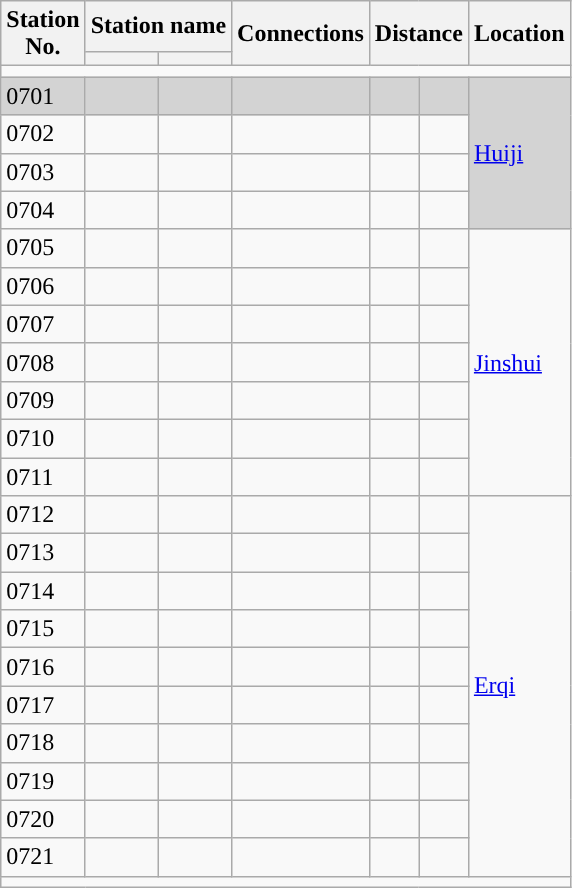<table class="wikitable">
<tr>
<th rowspan="2">Station<br>No.</th>
<th colspan="2">Station name</th>
<th rowspan="2">Connections</th>
<th colspan="2" rowspan="2">Distance<br></th>
<th rowspan="2">Location</th>
</tr>
<tr>
<th></th>
<th></th>
</tr>
<tr style="background:#">
<td colspan="7"></td>
</tr>
<tr bgcolor="lightgrey">
<td>0701</td>
<td></td>
<td></td>
<td></td>
<td></td>
<td></td>
<td rowspan="4"><a href='#'>Huiji</a></td>
</tr>
<tr>
<td>0702</td>
<td></td>
<td></td>
<td></td>
<td></td>
<td></td>
</tr>
<tr>
<td>0703</td>
<td></td>
<td></td>
<td></td>
<td></td>
<td></td>
</tr>
<tr>
<td>0704</td>
<td></td>
<td></td>
<td></td>
<td></td>
<td></td>
</tr>
<tr>
<td>0705</td>
<td></td>
<td></td>
<td></td>
<td></td>
<td></td>
<td rowspan="7"><a href='#'>Jinshui</a></td>
</tr>
<tr>
<td>0706</td>
<td></td>
<td></td>
<td></td>
<td></td>
<td></td>
</tr>
<tr>
<td>0707</td>
<td></td>
<td></td>
<td></td>
<td></td>
<td></td>
</tr>
<tr>
<td>0708</td>
<td></td>
<td></td>
<td></td>
<td></td>
<td></td>
</tr>
<tr>
<td>0709</td>
<td></td>
<td></td>
<td></td>
<td></td>
<td></td>
</tr>
<tr>
<td>0710</td>
<td></td>
<td></td>
<td></td>
<td></td>
<td></td>
</tr>
<tr>
<td>0711</td>
<td></td>
<td></td>
<td></td>
<td></td>
<td></td>
</tr>
<tr ">
<td>0712</td>
<td></td>
<td></td>
<td></td>
<td></td>
<td></td>
<td rowspan="10"><a href='#'>Erqi</a></td>
</tr>
<tr>
<td>0713</td>
<td></td>
<td></td>
<td> </td>
<td></td>
<td></td>
</tr>
<tr>
<td>0714</td>
<td></td>
<td></td>
<td></td>
<td></td>
<td></td>
</tr>
<tr>
<td>0715</td>
<td></td>
<td></td>
<td></td>
<td></td>
<td></td>
</tr>
<tr>
<td>0716</td>
<td></td>
<td></td>
<td></td>
<td></td>
<td></td>
</tr>
<tr>
<td>0717</td>
<td></td>
<td></td>
<td></td>
<td></td>
<td></td>
</tr>
<tr>
<td>0718</td>
<td></td>
<td></td>
<td></td>
<td></td>
<td></td>
</tr>
<tr>
<td>0719</td>
<td></td>
<td></td>
<td></td>
<td></td>
<td></td>
</tr>
<tr>
<td>0720</td>
<td></td>
<td></td>
<td></td>
<td></td>
<td></td>
</tr>
<tr>
<td>0721</td>
<td></td>
<td></td>
<td></td>
<td></td>
<td></td>
</tr>
<tr style="background:#">
<td colspan = "7"></td>
</tr>
</table>
